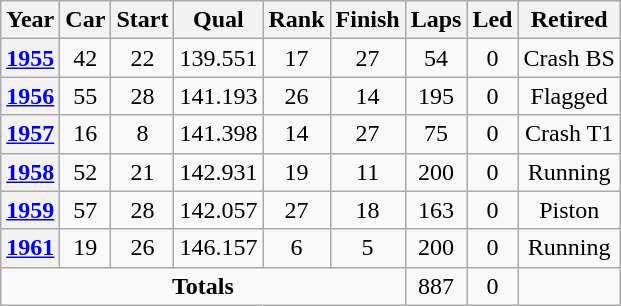<table class="wikitable" style="text-align:center">
<tr>
<th>Year</th>
<th>Car</th>
<th>Start</th>
<th>Qual</th>
<th>Rank</th>
<th>Finish</th>
<th>Laps</th>
<th>Led</th>
<th>Retired</th>
</tr>
<tr>
<th><a href='#'>1955</a></th>
<td>42</td>
<td>22</td>
<td>139.551</td>
<td>17</td>
<td>27</td>
<td>54</td>
<td>0</td>
<td>Crash BS</td>
</tr>
<tr>
<th><a href='#'>1956</a></th>
<td>55</td>
<td>28</td>
<td>141.193</td>
<td>26</td>
<td>14</td>
<td>195</td>
<td>0</td>
<td>Flagged</td>
</tr>
<tr>
<th><a href='#'>1957</a></th>
<td>16</td>
<td>8</td>
<td>141.398</td>
<td>14</td>
<td>27</td>
<td>75</td>
<td>0</td>
<td>Crash T1</td>
</tr>
<tr>
<th><a href='#'>1958</a></th>
<td>52</td>
<td>21</td>
<td>142.931</td>
<td>19</td>
<td>11</td>
<td>200</td>
<td>0</td>
<td>Running</td>
</tr>
<tr>
<th><a href='#'>1959</a></th>
<td>57</td>
<td>28</td>
<td>142.057</td>
<td>27</td>
<td>18</td>
<td>163</td>
<td>0</td>
<td>Piston</td>
</tr>
<tr>
<th><a href='#'>1961</a></th>
<td>19</td>
<td>26</td>
<td>146.157</td>
<td>6</td>
<td>5</td>
<td>200</td>
<td>0</td>
<td>Running</td>
</tr>
<tr>
<td colspan=6><strong>Totals</strong></td>
<td>887</td>
<td>0</td>
<td></td>
</tr>
</table>
